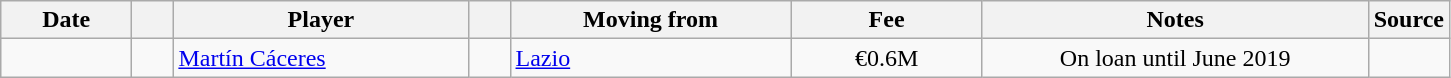<table class="wikitable sortable">
<tr>
<th style="width:80px;">Date</th>
<th style="width:20px;"></th>
<th style="width:190px;">Player</th>
<th style="width:20px;"></th>
<th style="width:180px;">Moving from</th>
<th style="width:120px;" class="unsortable">Fee</th>
<th style="width:250px;" class="unsortable">Notes</th>
<th style="width:20px;">Source</th>
</tr>
<tr>
<td></td>
<td align="center"></td>
<td> <a href='#'>Martín Cáceres</a></td>
<td align="center"></td>
<td align=left> <a href='#'>Lazio</a></td>
<td align=center>€0.6M</td>
<td align=center>On loan until June 2019</td>
<td></td>
</tr>
</table>
